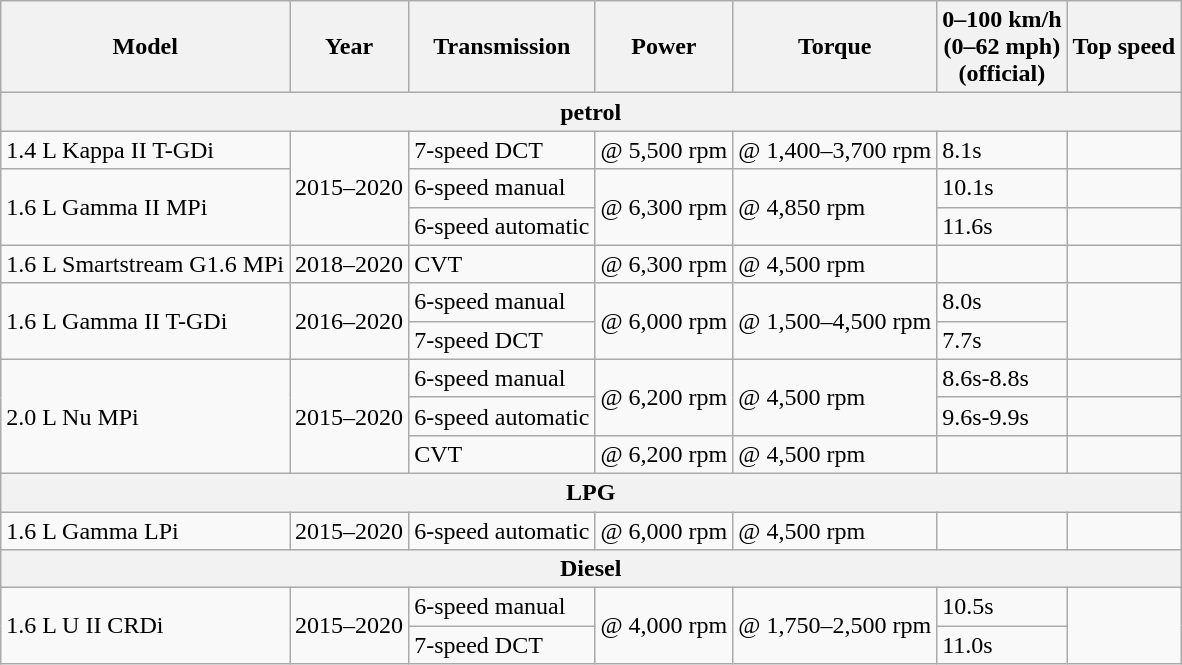<table class="wikitable collapsible">
<tr>
<th>Model</th>
<th>Year</th>
<th>Transmission</th>
<th>Power</th>
<th>Torque</th>
<th>0–100 km/h<br>(0–62 mph)<br>(official)</th>
<th>Top speed</th>
</tr>
<tr>
<th colspan=7>petrol</th>
</tr>
<tr>
<td>1.4 L Kappa II T-GDi</td>
<td rowspan=3>2015–2020</td>
<td>7-speed DCT</td>
<td> @ 5,500 rpm</td>
<td> @ 1,400–3,700 rpm</td>
<td>8.1s</td>
<td></td>
</tr>
<tr>
<td rowspan=2>1.6 L Gamma II MPi</td>
<td>6-speed manual</td>
<td rowspan=2> @ 6,300 rpm</td>
<td rowspan=2> @ 4,850 rpm</td>
<td>10.1s</td>
<td></td>
</tr>
<tr>
<td>6-speed automatic</td>
<td>11.6s</td>
<td></td>
</tr>
<tr>
<td>1.6 L Smartstream G1.6 MPi</td>
<td>2018–2020</td>
<td>CVT</td>
<td> @ 6,300 rpm</td>
<td> @ 4,500 rpm</td>
<td></td>
<td></td>
</tr>
<tr>
<td rowspan=2>1.6 L Gamma II T-GDi</td>
<td rowspan=2>2016–2020</td>
<td>6-speed manual</td>
<td rowspan=2> @ 6,000 rpm</td>
<td rowspan=2> @ 1,500–4,500 rpm</td>
<td>8.0s</td>
<td rowspan=2></td>
</tr>
<tr>
<td>7-speed DCT</td>
<td>7.7s</td>
</tr>
<tr>
<td rowspan=3>2.0 L Nu MPi</td>
<td rowspan=3>2015–2020</td>
<td>6-speed manual</td>
<td rowspan=2> @ 6,200 rpm</td>
<td rowspan=2> @ 4,500 rpm</td>
<td>8.6s-8.8s</td>
<td></td>
</tr>
<tr>
<td>6-speed automatic</td>
<td>9.6s-9.9s</td>
<td></td>
</tr>
<tr>
<td>CVT</td>
<td> @ 6,200 rpm</td>
<td> @ 4,500 rpm</td>
<td></td>
<td></td>
</tr>
<tr>
<th colspan=7>LPG</th>
</tr>
<tr>
<td>1.6 L Gamma LPi</td>
<td>2015–2020</td>
<td>6-speed automatic</td>
<td> @ 6,000 rpm</td>
<td> @ 4,500 rpm</td>
<td></td>
<td></td>
</tr>
<tr>
<th colspan=7>Diesel</th>
</tr>
<tr>
<td rowspan=2>1.6 L U II CRDi</td>
<td rowspan=2>2015–2020</td>
<td>6-speed manual</td>
<td rowspan=2> @ 4,000 rpm</td>
<td rowspan=2> @ 1,750–2,500 rpm</td>
<td>10.5s</td>
<td rowspan=2></td>
</tr>
<tr>
<td>7-speed DCT</td>
<td>11.0s</td>
</tr>
</table>
